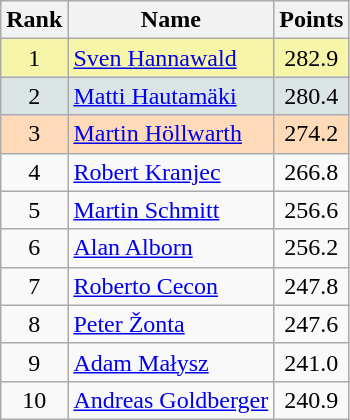<table class="wikitable sortable">
<tr>
<th align=Center>Rank</th>
<th>Name</th>
<th>Points</th>
</tr>
<tr style="background:#F7F6A8">
<td align=center>1</td>
<td> <a href='#'>Sven Hannawald</a></td>
<td align=center>282.9</td>
</tr>
<tr style="background: #DCE5E5;">
<td align=center>2</td>
<td> <a href='#'>Matti Hautamäki</a></td>
<td align=center>280.4</td>
</tr>
<tr style="background: #FFDAB9;">
<td align=center>3</td>
<td> <a href='#'>Martin Höllwarth</a></td>
<td align=center>274.2</td>
</tr>
<tr>
<td align=center>4</td>
<td> <a href='#'>Robert Kranjec</a></td>
<td align=center>266.8</td>
</tr>
<tr>
<td align=center>5</td>
<td> <a href='#'>Martin Schmitt</a></td>
<td align=center>256.6</td>
</tr>
<tr>
<td align=center>6</td>
<td> <a href='#'>Alan Alborn</a></td>
<td align=center>256.2</td>
</tr>
<tr>
<td align=center>7</td>
<td> <a href='#'>Roberto Cecon</a></td>
<td align=center>247.8</td>
</tr>
<tr>
<td align=center>8</td>
<td> <a href='#'>Peter Žonta</a></td>
<td align=center>247.6</td>
</tr>
<tr>
<td align=center>9</td>
<td> <a href='#'>Adam Małysz</a></td>
<td align=center>241.0</td>
</tr>
<tr>
<td align=center>10</td>
<td> <a href='#'>Andreas Goldberger</a></td>
<td align=center>240.9</td>
</tr>
</table>
